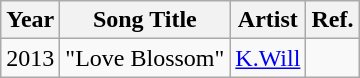<table class="wikitable">
<tr>
<th>Year</th>
<th>Song Title</th>
<th>Artist</th>
<th>Ref.</th>
</tr>
<tr>
<td>2013</td>
<td>"Love Blossom"</td>
<td><a href='#'>K.Will</a></td>
<td></td>
</tr>
</table>
